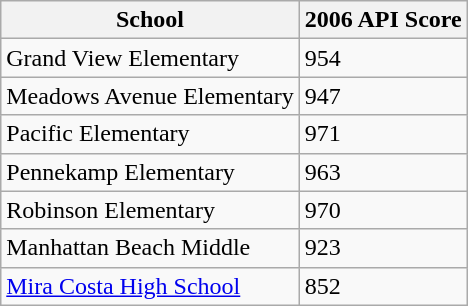<table class="wikitable">
<tr>
<th ->School</th>
<th>2006 API Score</th>
</tr>
<tr>
<td>Grand View Elementary</td>
<td>954</td>
</tr>
<tr>
<td>Meadows Avenue Elementary</td>
<td>947</td>
</tr>
<tr>
<td>Pacific Elementary</td>
<td>971</td>
</tr>
<tr>
<td>Pennekamp Elementary</td>
<td>963</td>
</tr>
<tr>
<td>Robinson Elementary</td>
<td>970</td>
</tr>
<tr>
<td>Manhattan Beach Middle</td>
<td>923</td>
</tr>
<tr>
<td><a href='#'>Mira Costa High School</a></td>
<td>852</td>
</tr>
</table>
